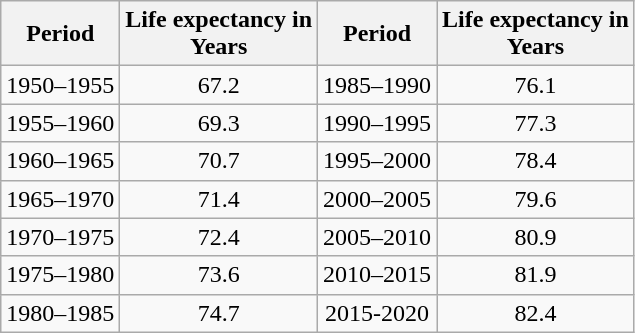<table class="wikitable" style="text-align:center">
<tr>
<th>Period</th>
<th>Life expectancy in<br>Years</th>
<th>Period</th>
<th>Life expectancy in<br>Years</th>
</tr>
<tr>
<td>1950–1955</td>
<td>67.2</td>
<td>1985–1990</td>
<td>76.1</td>
</tr>
<tr>
<td>1955–1960</td>
<td>69.3</td>
<td>1990–1995</td>
<td>77.3</td>
</tr>
<tr>
<td>1960–1965</td>
<td>70.7</td>
<td>1995–2000</td>
<td>78.4</td>
</tr>
<tr>
<td>1965–1970</td>
<td>71.4</td>
<td>2000–2005</td>
<td>79.6</td>
</tr>
<tr>
<td>1970–1975</td>
<td>72.4</td>
<td>2005–2010</td>
<td>80.9</td>
</tr>
<tr>
<td>1975–1980</td>
<td>73.6</td>
<td>2010–2015</td>
<td>81.9</td>
</tr>
<tr>
<td>1980–1985</td>
<td>74.7</td>
<td>2015-2020</td>
<td>82.4</td>
</tr>
</table>
